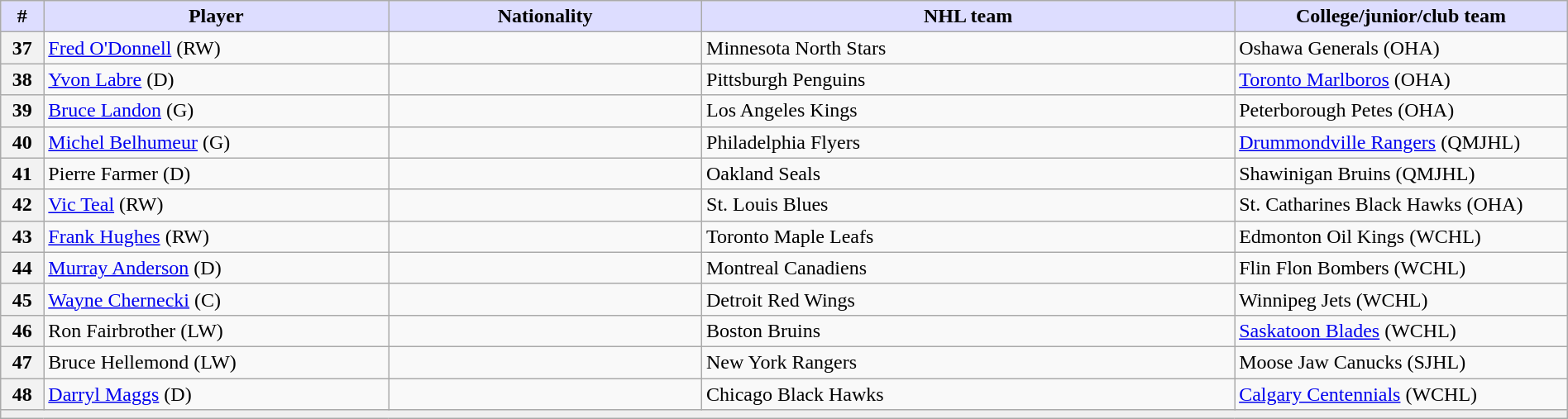<table class="wikitable" style="width: 100%">
<tr>
<th style="background:#ddf; width:2.75%;">#</th>
<th style="background:#ddf; width:22.0%;">Player</th>
<th style="background:#ddf; width:20.0%;">Nationality</th>
<th style="background:#ddf; width:34.0%;">NHL team</th>
<th style="background:#ddf; width:100.0%;">College/junior/club team</th>
</tr>
<tr>
<th>37</th>
<td><a href='#'>Fred O'Donnell</a> (RW)</td>
<td></td>
<td>Minnesota North Stars</td>
<td>Oshawa Generals (OHA)</td>
</tr>
<tr>
<th>38</th>
<td><a href='#'>Yvon Labre</a> (D)</td>
<td></td>
<td>Pittsburgh Penguins</td>
<td><a href='#'>Toronto Marlboros</a> (OHA)</td>
</tr>
<tr>
<th>39</th>
<td><a href='#'>Bruce Landon</a> (G)</td>
<td></td>
<td>Los Angeles Kings</td>
<td>Peterborough Petes (OHA)</td>
</tr>
<tr>
<th>40</th>
<td><a href='#'>Michel Belhumeur</a> (G)</td>
<td></td>
<td>Philadelphia Flyers</td>
<td><a href='#'>Drummondville Rangers</a> (QMJHL)</td>
</tr>
<tr>
<th>41</th>
<td>Pierre Farmer (D)</td>
<td></td>
<td>Oakland Seals</td>
<td>Shawinigan Bruins (QMJHL)</td>
</tr>
<tr>
<th>42</th>
<td><a href='#'>Vic Teal</a> (RW)</td>
<td></td>
<td>St. Louis Blues</td>
<td>St. Catharines Black Hawks (OHA)</td>
</tr>
<tr>
<th>43</th>
<td><a href='#'>Frank Hughes</a> (RW)</td>
<td></td>
<td>Toronto Maple Leafs</td>
<td>Edmonton Oil Kings (WCHL)</td>
</tr>
<tr>
<th>44</th>
<td><a href='#'>Murray Anderson</a> (D)</td>
<td></td>
<td>Montreal Canadiens</td>
<td>Flin Flon Bombers (WCHL)</td>
</tr>
<tr>
<th>45</th>
<td><a href='#'>Wayne Chernecki</a> (C)</td>
<td></td>
<td>Detroit Red Wings</td>
<td>Winnipeg Jets (WCHL)</td>
</tr>
<tr>
<th>46</th>
<td>Ron Fairbrother (LW)</td>
<td></td>
<td>Boston Bruins</td>
<td><a href='#'>Saskatoon Blades</a> (WCHL)</td>
</tr>
<tr>
<th>47</th>
<td>Bruce Hellemond (LW)</td>
<td></td>
<td>New York Rangers</td>
<td>Moose Jaw Canucks (SJHL)</td>
</tr>
<tr>
<th>48</th>
<td><a href='#'>Darryl Maggs</a> (D)</td>
<td></td>
<td>Chicago Black Hawks</td>
<td><a href='#'>Calgary Centennials</a> (WCHL)</td>
</tr>
<tr>
<td align=center colspan="6" bgcolor="#efefef"></td>
</tr>
</table>
